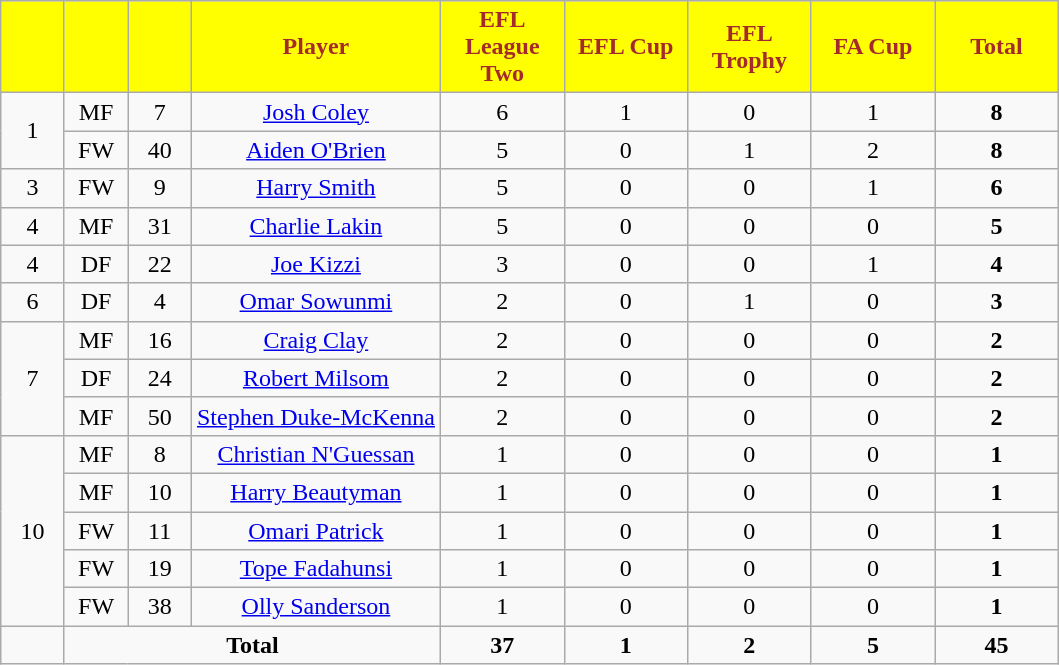<table class="wikitable sortable" style="text-align:center">
<tr>
<th style="background:#FFFF00; color:brown; width:35px;"></th>
<th style="background:#FFFF00; color:brown; width:35px;"></th>
<th style="background:#FFFF00; color:brown; width:35px;"></th>
<th style="background:#FFFF00; color:brown;">Player</th>
<th style="background:#FFFF00; color:brown; width:75px;">EFL League Two</th>
<th style="background:#FFFF00; color:brown; width:75px;">EFL Cup</th>
<th style="background:#FFFF00; color:brown; width:75px;">EFL Trophy</th>
<th style="background:#FFFF00; color:brown; width:75px;">FA Cup</th>
<th style="background:#FFFF00; color:brown; width:75px;"><strong>Total</strong></th>
</tr>
<tr>
<td rowspan=2>1</td>
<td>MF</td>
<td>7</td>
<td> <a href='#'>Josh Coley</a></td>
<td>6</td>
<td>1</td>
<td>0</td>
<td>1</td>
<td><strong>8</strong></td>
</tr>
<tr>
<td>FW</td>
<td>40</td>
<td> <a href='#'>Aiden O'Brien</a></td>
<td>5</td>
<td>0</td>
<td>1</td>
<td>2</td>
<td><strong>8</strong></td>
</tr>
<tr>
<td>3</td>
<td>FW</td>
<td>9</td>
<td> <a href='#'>Harry Smith</a></td>
<td>5</td>
<td>0</td>
<td>0</td>
<td>1</td>
<td><strong>6</strong></td>
</tr>
<tr>
<td>4</td>
<td>MF</td>
<td>31</td>
<td> <a href='#'>Charlie Lakin</a></td>
<td>5</td>
<td>0</td>
<td>0</td>
<td>0</td>
<td><strong>5</strong></td>
</tr>
<tr>
<td>4</td>
<td>DF</td>
<td>22</td>
<td> <a href='#'>Joe Kizzi</a></td>
<td>3</td>
<td>0</td>
<td>0</td>
<td>1</td>
<td><strong>4</strong></td>
</tr>
<tr>
<td>6</td>
<td>DF</td>
<td>4</td>
<td> <a href='#'>Omar Sowunmi</a></td>
<td>2</td>
<td>0</td>
<td>1</td>
<td>0</td>
<td><strong>3</strong></td>
</tr>
<tr>
<td rowspan=3>7</td>
<td>MF</td>
<td>16</td>
<td> <a href='#'>Craig Clay</a></td>
<td>2</td>
<td>0</td>
<td>0</td>
<td>0</td>
<td><strong>2</strong></td>
</tr>
<tr>
<td>DF</td>
<td>24</td>
<td> <a href='#'>Robert Milsom</a></td>
<td>2</td>
<td>0</td>
<td>0</td>
<td>0</td>
<td><strong>2</strong></td>
</tr>
<tr>
<td>MF</td>
<td>50</td>
<td> <a href='#'>Stephen Duke-McKenna</a></td>
<td>2</td>
<td>0</td>
<td>0</td>
<td>0</td>
<td><strong>2</strong></td>
</tr>
<tr>
<td rowspan=5>10</td>
<td>MF</td>
<td>8</td>
<td> <a href='#'>Christian N'Guessan</a></td>
<td>1</td>
<td>0</td>
<td>0</td>
<td>0</td>
<td><strong>1</strong></td>
</tr>
<tr>
<td>MF</td>
<td>10</td>
<td> <a href='#'>Harry Beautyman</a></td>
<td>1</td>
<td>0</td>
<td>0</td>
<td>0</td>
<td><strong>1</strong></td>
</tr>
<tr>
<td>FW</td>
<td>11</td>
<td> <a href='#'>Omari Patrick</a></td>
<td>1</td>
<td>0</td>
<td>0</td>
<td>0</td>
<td><strong>1</strong></td>
</tr>
<tr>
<td>FW</td>
<td>19</td>
<td> <a href='#'>Tope Fadahunsi</a></td>
<td>1</td>
<td>0</td>
<td>0</td>
<td>0</td>
<td><strong>1</strong></td>
</tr>
<tr>
<td>FW</td>
<td>38</td>
<td> <a href='#'>Olly Sanderson</a></td>
<td>1</td>
<td>0</td>
<td>0</td>
<td>0</td>
<td><strong>1</strong></td>
</tr>
<tr>
<td rowspan="1"></td>
<td colspan=3><strong>Total</strong></td>
<td><strong>37</strong></td>
<td><strong>1</strong></td>
<td><strong>2</strong></td>
<td><strong>5</strong></td>
<td><strong>45</strong></td>
</tr>
</table>
